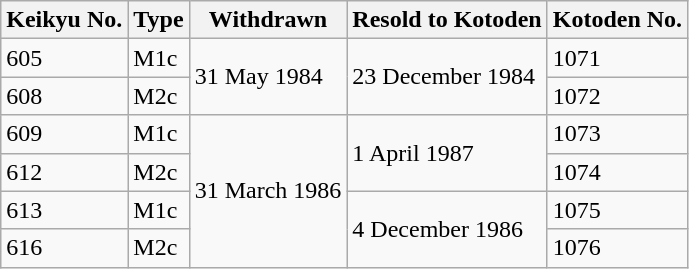<table class="wikitable">
<tr>
<th>Keikyu No.</th>
<th>Type</th>
<th>Withdrawn</th>
<th>Resold to Kotoden</th>
<th>Kotoden No.</th>
</tr>
<tr>
<td>605</td>
<td>M1c</td>
<td rowspan="2">31 May 1984</td>
<td rowspan="2">23 December 1984</td>
<td>1071</td>
</tr>
<tr>
<td>608</td>
<td>M2c</td>
<td>1072</td>
</tr>
<tr>
<td>609</td>
<td>M1c</td>
<td rowspan="4">31 March 1986</td>
<td rowspan="2">1 April 1987</td>
<td>1073</td>
</tr>
<tr>
<td>612</td>
<td>M2c</td>
<td>1074</td>
</tr>
<tr>
<td>613</td>
<td>M1c</td>
<td rowspan="2">4 December 1986</td>
<td>1075</td>
</tr>
<tr>
<td>616</td>
<td>M2c</td>
<td>1076</td>
</tr>
</table>
